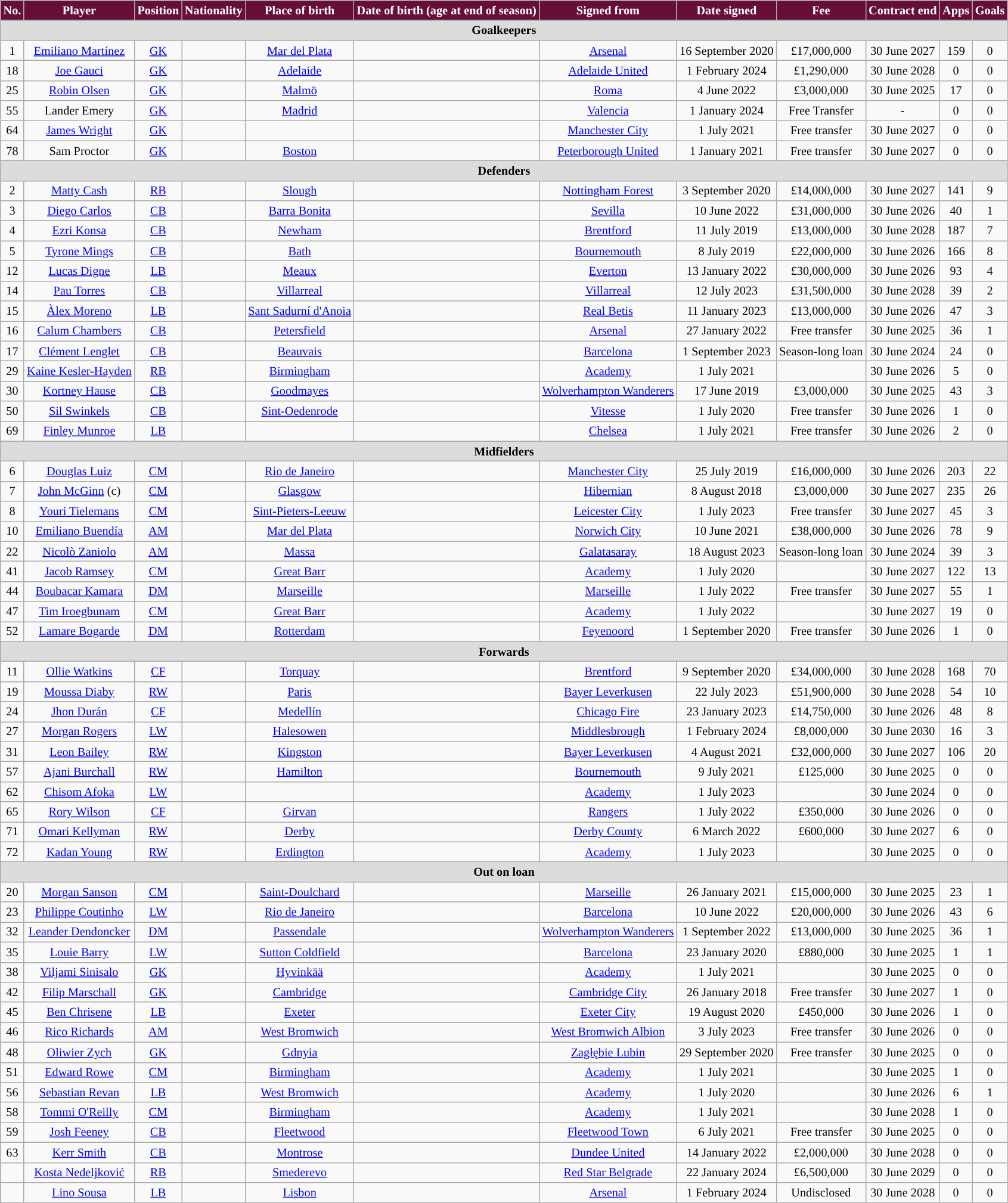<table class="wikitable" style="text-align:center; font-size:84.5%; width:10">
<tr>
<th style="background:#670E36; color:#FFFFFF; text-align:center;">No.</th>
<th style="background:#670E36; color:#FFFFFF; text-align:center;">Player</th>
<th style="background:#670E36; color:#FFFFFF; text-align:center;">Position</th>
<th style="background:#670E36; color:#FFFFFF; text-align:center;">Nationality</th>
<th style="background:#670E36; color:#FFFFFF; text-align:center;">Place of birth</th>
<th style="background:#670E36; color:#FFFFFF; text-align:center;">Date of birth (age at end of season)</th>
<th style="background:#670E36; color:#FFFFFF; text-align:center;">Signed from</th>
<th style="background:#670E36; color:#FFFFFF; text-align:center;">Date signed</th>
<th style="background:#670E36; color:#FFFFFF; text-align:center;">Fee</th>
<th style="background:#670E36; color:#FFFFFF; text-align:center;">Contract end</th>
<th style="background:#670E36; color:#FFFFFF; text-align:center;">Apps</th>
<th style="background:#670E36; color:#FFFFFF; text-align:center;">Goals</th>
</tr>
<tr>
<th colspan="12" style="background:#dcdcdc; tepxt-align:center;">Goalkeepers</th>
</tr>
<tr>
<td>1</td>
<td><a href='#'>Emiliano Martínez</a></td>
<td><a href='#'>GK</a></td>
<td></td>
<td><a href='#'>Mar del Plata</a></td>
<td></td>
<td><a href='#'>Arsenal</a></td>
<td>16 September 2020</td>
<td>£17,000,000</td>
<td>30 June 2027</td>
<td>159</td>
<td>0</td>
</tr>
<tr>
<td>18</td>
<td><a href='#'>Joe Gauci</a></td>
<td><a href='#'>GK</a></td>
<td></td>
<td><a href='#'>Adelaide</a></td>
<td></td>
<td> <a href='#'>Adelaide United</a></td>
<td>1 February 2024</td>
<td>£1,290,000</td>
<td>30 June 2028</td>
<td>0</td>
<td>0</td>
</tr>
<tr>
<td>25</td>
<td><a href='#'>Robin Olsen</a></td>
<td><a href='#'>GK</a></td>
<td></td>
<td><a href='#'>Malmö</a></td>
<td></td>
<td> <a href='#'>Roma</a></td>
<td>4 June 2022</td>
<td>£3,000,000</td>
<td>30 June 2025</td>
<td>17</td>
<td>0</td>
</tr>
<tr>
<td>55</td>
<td>Lander Emery</td>
<td><a href='#'>GK</a></td>
<td></td>
<td><a href='#'>Madrid</a></td>
<td></td>
<td> <a href='#'>Valencia</a></td>
<td>1 January 2024</td>
<td>Free Transfer</td>
<td>-</td>
<td>0</td>
<td>0</td>
</tr>
<tr>
<td>64</td>
<td><a href='#'>James Wright</a></td>
<td><a href='#'>GK</a></td>
<td></td>
<td></td>
<td></td>
<td><a href='#'>Manchester City</a></td>
<td>1 July 2021</td>
<td>Free transfer</td>
<td>30 June 2027</td>
<td>0</td>
<td>0</td>
</tr>
<tr>
<td>78</td>
<td>Sam Proctor</td>
<td><a href='#'>GK</a></td>
<td></td>
<td><a href='#'>Boston</a></td>
<td></td>
<td><a href='#'>Peterborough United</a></td>
<td>1 January 2021</td>
<td>Free transfer</td>
<td>30 June 2027</td>
<td>0</td>
<td>0</td>
</tr>
<tr>
<th colspan="12" style="background:#dcdcdc; tepxt-align:center;">Defenders</th>
</tr>
<tr>
<td>2</td>
<td><a href='#'>Matty Cash</a></td>
<td><a href='#'>RB</a></td>
<td></td>
<td> <a href='#'>Slough</a></td>
<td></td>
<td><a href='#'>Nottingham Forest</a></td>
<td>3 September 2020</td>
<td>£14,000,000</td>
<td>30 June 2027</td>
<td>141</td>
<td>9</td>
</tr>
<tr>
<td>3</td>
<td><a href='#'>Diego Carlos</a></td>
<td><a href='#'>CB</a></td>
<td></td>
<td><a href='#'>Barra Bonita</a></td>
<td></td>
<td> <a href='#'>Sevilla</a></td>
<td>10 June 2022</td>
<td>£31,000,000</td>
<td>30 June 2026</td>
<td>40</td>
<td>1</td>
</tr>
<tr>
<td>4</td>
<td><a href='#'>Ezri Konsa</a></td>
<td><a href='#'>CB</a></td>
<td></td>
<td><a href='#'>Newham</a></td>
<td></td>
<td><a href='#'>Brentford</a></td>
<td>11 July 2019</td>
<td>£13,000,000</td>
<td>30 June 2028</td>
<td>187</td>
<td>7</td>
</tr>
<tr>
<td>5</td>
<td><a href='#'>Tyrone Mings</a></td>
<td><a href='#'>CB</a></td>
<td></td>
<td><a href='#'>Bath</a></td>
<td></td>
<td><a href='#'>Bournemouth</a></td>
<td>8 July 2019</td>
<td>£22,000,000</td>
<td>30 June 2026</td>
<td>166</td>
<td>8</td>
</tr>
<tr>
<td>12</td>
<td><a href='#'>Lucas Digne</a></td>
<td><a href='#'>LB</a></td>
<td></td>
<td><a href='#'>Meaux</a></td>
<td></td>
<td><a href='#'>Everton</a></td>
<td>13 January 2022</td>
<td>£30,000,000</td>
<td>30 June 2026</td>
<td>93</td>
<td>4</td>
</tr>
<tr>
<td>14</td>
<td><a href='#'>Pau Torres</a></td>
<td><a href='#'>CB</a></td>
<td></td>
<td><a href='#'>Villarreal</a></td>
<td></td>
<td> <a href='#'>Villarreal</a></td>
<td>12 July 2023</td>
<td>£31,500,000</td>
<td>30 June 2028</td>
<td>39</td>
<td>2</td>
</tr>
<tr>
<td>15</td>
<td><a href='#'>Àlex Moreno</a></td>
<td><a href='#'>LB</a></td>
<td></td>
<td><a href='#'>Sant Sadurní d'Anoia</a></td>
<td></td>
<td> <a href='#'>Real Betis</a></td>
<td>11 January 2023</td>
<td>£13,000,000</td>
<td>30 June 2026</td>
<td>47</td>
<td>3</td>
</tr>
<tr>
<td>16</td>
<td><a href='#'>Calum Chambers</a></td>
<td><a href='#'>CB</a></td>
<td></td>
<td><a href='#'>Petersfield</a></td>
<td></td>
<td><a href='#'>Arsenal</a></td>
<td>27 January 2022</td>
<td>Free transfer</td>
<td>30 June 2025</td>
<td>36</td>
<td>1</td>
</tr>
<tr>
<td>17</td>
<td><a href='#'>Clément Lenglet</a></td>
<td><a href='#'>CB</a></td>
<td></td>
<td><a href='#'>Beauvais</a></td>
<td></td>
<td> <a href='#'>Barcelona</a></td>
<td>1 September 2023</td>
<td>Season-long loan</td>
<td>30 June 2024</td>
<td>24</td>
<td>0</td>
</tr>
<tr>
<td>29</td>
<td><a href='#'>Kaine Kesler-Hayden</a></td>
<td><a href='#'>RB</a></td>
<td></td>
<td><a href='#'>Birmingham</a></td>
<td></td>
<td><a href='#'>Academy</a></td>
<td>1 July 2021</td>
<td></td>
<td>30 June 2026</td>
<td>5</td>
<td>0</td>
</tr>
<tr>
<td>30</td>
<td><a href='#'>Kortney Hause</a></td>
<td><a href='#'>CB</a></td>
<td></td>
<td><a href='#'>Goodmayes</a></td>
<td></td>
<td><a href='#'>Wolverhampton Wanderers</a></td>
<td>17 June 2019</td>
<td>£3,000,000</td>
<td>30 June 2025</td>
<td>43</td>
<td>3</td>
</tr>
<tr>
<td>50</td>
<td><a href='#'>Sil Swinkels</a></td>
<td><a href='#'>CB</a></td>
<td></td>
<td><a href='#'>Sint-Oedenrode</a></td>
<td></td>
<td> <a href='#'>Vitesse</a></td>
<td>1 July 2020</td>
<td>Free transfer</td>
<td>30 June 2026</td>
<td>1</td>
<td>0</td>
</tr>
<tr>
<td>69</td>
<td><a href='#'>Finley Munroe</a></td>
<td><a href='#'>LB</a></td>
<td></td>
<td></td>
<td></td>
<td><a href='#'>Chelsea</a></td>
<td>1 July 2021</td>
<td>Free transfer</td>
<td>30 June 2026</td>
<td>2</td>
<td>0</td>
</tr>
<tr>
<th colspan="12" style="background:#dcdcdc; tepxt-align:center;">Midfielders</th>
</tr>
<tr>
<td>6</td>
<td><a href='#'>Douglas Luiz</a></td>
<td><a href='#'>CM</a></td>
<td></td>
<td><a href='#'>Rio de Janeiro</a></td>
<td></td>
<td><a href='#'>Manchester City</a></td>
<td>25 July 2019</td>
<td>£16,000,000</td>
<td>30 June 2026</td>
<td>203</td>
<td>22</td>
</tr>
<tr>
<td>7</td>
<td><a href='#'>John McGinn</a> (c)</td>
<td><a href='#'>CM</a></td>
<td></td>
<td><a href='#'>Glasgow</a></td>
<td></td>
<td> <a href='#'>Hibernian</a></td>
<td>8 August 2018</td>
<td>£3,000,000</td>
<td>30 June 2027</td>
<td>235</td>
<td>26</td>
</tr>
<tr>
<td>8</td>
<td><a href='#'>Youri Tielemans</a></td>
<td><a href='#'>CM</a></td>
<td></td>
<td><a href='#'>Sint-Pieters-Leeuw</a></td>
<td></td>
<td><a href='#'>Leicester City</a></td>
<td>1 July 2023</td>
<td>Free transfer</td>
<td>30 June 2027</td>
<td>45</td>
<td>3</td>
</tr>
<tr>
<td>10</td>
<td><a href='#'>Emiliano Buendía</a></td>
<td><a href='#'>AM</a></td>
<td></td>
<td><a href='#'>Mar del Plata</a></td>
<td></td>
<td><a href='#'>Norwich City</a></td>
<td>10 June 2021</td>
<td>£38,000,000</td>
<td>30 June 2026</td>
<td>78</td>
<td>9</td>
</tr>
<tr>
<td>22</td>
<td><a href='#'>Nicolò Zaniolo</a></td>
<td><a href='#'>AM</a></td>
<td></td>
<td><a href='#'>Massa</a></td>
<td></td>
<td> <a href='#'>Galatasaray</a></td>
<td>18 August 2023</td>
<td>Season-long loan</td>
<td>30 June 2024</td>
<td>39</td>
<td>3</td>
</tr>
<tr>
<td>41</td>
<td><a href='#'>Jacob Ramsey</a></td>
<td><a href='#'>CM</a></td>
<td></td>
<td><a href='#'>Great Barr</a></td>
<td></td>
<td><a href='#'>Academy</a></td>
<td>1 July 2020</td>
<td></td>
<td>30 June 2027</td>
<td>122</td>
<td>13</td>
</tr>
<tr>
<td>44</td>
<td><a href='#'>Boubacar Kamara</a></td>
<td><a href='#'>DM</a></td>
<td></td>
<td><a href='#'>Marseille</a></td>
<td></td>
<td> <a href='#'>Marseille</a></td>
<td>1 July 2022</td>
<td>Free transfer</td>
<td>30 June 2027</td>
<td>55</td>
<td>1</td>
</tr>
<tr>
<td>47</td>
<td><a href='#'>Tim Iroegbunam</a></td>
<td><a href='#'>CM</a></td>
<td></td>
<td><a href='#'>Great Barr</a></td>
<td></td>
<td><a href='#'>Academy</a></td>
<td>1 July 2022</td>
<td></td>
<td>30 June 2027</td>
<td>19</td>
<td>0</td>
</tr>
<tr>
<td>52</td>
<td><a href='#'>Lamare Bogarde</a></td>
<td><a href='#'>DM</a></td>
<td></td>
<td><a href='#'>Rotterdam</a></td>
<td></td>
<td> <a href='#'>Feyenoord</a></td>
<td>1 September 2020</td>
<td>Free transfer</td>
<td>30 June 2026</td>
<td>1</td>
<td>0</td>
</tr>
<tr>
<th colspan="12" style="background:#dcdcdc; tepxt-align:center;">Forwards</th>
</tr>
<tr>
<td>11</td>
<td><a href='#'>Ollie Watkins</a></td>
<td><a href='#'>CF</a></td>
<td></td>
<td><a href='#'>Torquay</a></td>
<td></td>
<td><a href='#'>Brentford</a></td>
<td>9 September 2020</td>
<td>£34,000,000</td>
<td>30 June 2028</td>
<td>168</td>
<td>70</td>
</tr>
<tr>
<td>19</td>
<td><a href='#'>Moussa Diaby</a></td>
<td><a href='#'>RW</a></td>
<td></td>
<td><a href='#'>Paris</a></td>
<td></td>
<td> <a href='#'>Bayer Leverkusen</a></td>
<td>22 July 2023</td>
<td>£51,900,000</td>
<td>30 June 2028</td>
<td>54</td>
<td>10</td>
</tr>
<tr>
<td>24</td>
<td><a href='#'>Jhon Durán</a></td>
<td><a href='#'>CF</a></td>
<td></td>
<td><a href='#'>Medellín</a></td>
<td></td>
<td> <a href='#'>Chicago Fire</a></td>
<td>23 January 2023</td>
<td>£14,750,000</td>
<td>30 June 2026</td>
<td>48</td>
<td>8</td>
</tr>
<tr>
<td>27</td>
<td><a href='#'>Morgan Rogers</a></td>
<td><a href='#'>LW</a></td>
<td></td>
<td><a href='#'>Halesowen</a></td>
<td></td>
<td><a href='#'>Middlesbrough</a></td>
<td>1 February 2024</td>
<td>£8,000,000</td>
<td>30 June 2030</td>
<td>16</td>
<td>3</td>
</tr>
<tr>
<td>31</td>
<td><a href='#'>Leon Bailey</a></td>
<td><a href='#'>RW</a></td>
<td></td>
<td><a href='#'>Kingston</a></td>
<td></td>
<td> <a href='#'>Bayer Leverkusen</a></td>
<td>4 August 2021</td>
<td>£32,000,000</td>
<td>30 June 2027</td>
<td>106</td>
<td>20</td>
</tr>
<tr>
<td>57</td>
<td><a href='#'>Ajani Burchall</a></td>
<td><a href='#'>RW</a></td>
<td></td>
<td><a href='#'>Hamilton</a></td>
<td></td>
<td><a href='#'>Bournemouth</a></td>
<td>9 July 2021</td>
<td>£125,000</td>
<td>30 June 2025</td>
<td>0</td>
<td>0</td>
</tr>
<tr>
<td>62</td>
<td><a href='#'>Chisom Afoka</a></td>
<td><a href='#'>LW</a></td>
<td></td>
<td></td>
<td></td>
<td><a href='#'>Academy</a></td>
<td>1 July 2023</td>
<td></td>
<td>30 June 2024</td>
<td>0</td>
<td>0</td>
</tr>
<tr>
<td>65</td>
<td><a href='#'>Rory Wilson</a></td>
<td><a href='#'>CF</a></td>
<td></td>
<td><a href='#'>Girvan</a></td>
<td></td>
<td> <a href='#'>Rangers</a></td>
<td>1 July 2022</td>
<td>£350,000</td>
<td>30 June 2026</td>
<td>0</td>
<td>0</td>
</tr>
<tr>
<td>71</td>
<td><a href='#'>Omari Kellyman</a></td>
<td><a href='#'>RW</a></td>
<td></td>
<td><a href='#'>Derby</a></td>
<td></td>
<td><a href='#'>Derby County</a></td>
<td>6 March 2022</td>
<td>£600,000</td>
<td>30 June 2027</td>
<td>6</td>
<td>0</td>
</tr>
<tr>
<td>72</td>
<td><a href='#'>Kadan Young</a></td>
<td><a href='#'>RW</a></td>
<td></td>
<td><a href='#'>Erdington</a></td>
<td></td>
<td><a href='#'>Academy</a></td>
<td>1 July 2023</td>
<td></td>
<td>30 June 2025</td>
<td>0</td>
<td>0</td>
</tr>
<tr>
<th colspan="12" style="background:#dcdcdc; tepxt-align:center;">Out on loan</th>
</tr>
<tr>
<td>20</td>
<td><a href='#'>Morgan Sanson</a></td>
<td><a href='#'>CM</a></td>
<td></td>
<td><a href='#'>Saint-Doulchard</a></td>
<td></td>
<td> <a href='#'>Marseille</a></td>
<td>26 January 2021</td>
<td>£15,000,000</td>
<td>30 June 2025</td>
<td>23</td>
<td>1</td>
</tr>
<tr>
<td>23</td>
<td><a href='#'>Philippe Coutinho</a></td>
<td><a href='#'>LW</a></td>
<td></td>
<td><a href='#'>Rio de Janeiro</a></td>
<td></td>
<td> <a href='#'>Barcelona</a></td>
<td>10 June 2022</td>
<td>£20,000,000</td>
<td>30 June 2026</td>
<td>43</td>
<td>6</td>
</tr>
<tr>
<td>32</td>
<td><a href='#'>Leander Dendoncker</a></td>
<td><a href='#'>DM</a></td>
<td></td>
<td><a href='#'>Passendale</a></td>
<td></td>
<td><a href='#'>Wolverhampton Wanderers</a></td>
<td>1 September 2022</td>
<td>£13,000,000</td>
<td>30 June 2025</td>
<td>36</td>
<td>1</td>
</tr>
<tr>
<td>35</td>
<td><a href='#'>Louie Barry</a></td>
<td><a href='#'>LW</a></td>
<td></td>
<td><a href='#'>Sutton Coldfield</a></td>
<td></td>
<td> <a href='#'>Barcelona</a></td>
<td>23 January 2020</td>
<td>£880,000</td>
<td>30 June 2025</td>
<td>1</td>
<td>1</td>
</tr>
<tr>
<td>38</td>
<td><a href='#'>Viljami Sinisalo</a></td>
<td><a href='#'>GK</a></td>
<td></td>
<td><a href='#'>Hyvinkää</a></td>
<td></td>
<td><a href='#'>Academy</a></td>
<td>1 July 2021</td>
<td></td>
<td>30 June 2025</td>
<td>0</td>
<td>0</td>
</tr>
<tr>
<td>42</td>
<td><a href='#'>Filip Marschall</a></td>
<td><a href='#'>GK</a></td>
<td></td>
<td><a href='#'>Cambridge</a></td>
<td></td>
<td><a href='#'>Cambridge City</a></td>
<td>26 January 2018</td>
<td>Free transfer</td>
<td>30 June 2027</td>
<td>1</td>
<td>0</td>
</tr>
<tr>
<td>45</td>
<td><a href='#'>Ben Chrisene</a></td>
<td><a href='#'>LB</a></td>
<td></td>
<td><a href='#'>Exeter</a></td>
<td></td>
<td><a href='#'>Exeter City</a></td>
<td>19 August 2020</td>
<td>£450,000</td>
<td>30 June 2026</td>
<td>1</td>
<td>0</td>
</tr>
<tr>
<td>46</td>
<td><a href='#'>Rico Richards</a></td>
<td><a href='#'>AM</a></td>
<td></td>
<td><a href='#'>West Bromwich</a></td>
<td></td>
<td><a href='#'>West Bromwich Albion</a></td>
<td>3 July 2023</td>
<td>Free transfer</td>
<td>30 June 2026</td>
<td>0</td>
<td>0</td>
</tr>
<tr>
<td>48</td>
<td><a href='#'>Oliwier Zych</a></td>
<td><a href='#'>GK</a></td>
<td></td>
<td><a href='#'>Gdnyia</a></td>
<td></td>
<td><a href='#'>Zagłębie Lubin</a></td>
<td>29 September 2020</td>
<td>Free transfer</td>
<td>30 June 2025</td>
<td>0</td>
<td>0</td>
</tr>
<tr>
<td>51</td>
<td><a href='#'>Edward Rowe</a></td>
<td><a href='#'>CM</a></td>
<td></td>
<td><a href='#'>Birmingham</a></td>
<td></td>
<td><a href='#'>Academy</a></td>
<td>1 July 2021</td>
<td></td>
<td>30 June 2025</td>
<td>1</td>
<td>0</td>
</tr>
<tr>
<td>56</td>
<td><a href='#'>Sebastian Revan</a></td>
<td><a href='#'>LB</a></td>
<td></td>
<td><a href='#'>West Bromwich</a></td>
<td></td>
<td><a href='#'>Academy</a></td>
<td>1 July 2020</td>
<td></td>
<td>30 June 2026</td>
<td>6</td>
<td>1</td>
</tr>
<tr>
<td>58</td>
<td><a href='#'>Tommi O'Reilly</a></td>
<td><a href='#'>CM</a></td>
<td></td>
<td><a href='#'>Birmingham</a></td>
<td></td>
<td><a href='#'>Academy</a></td>
<td>1 July 2021</td>
<td></td>
<td>30 June 2028</td>
<td>1</td>
<td>0</td>
</tr>
<tr>
<td>59</td>
<td><a href='#'>Josh Feeney</a></td>
<td><a href='#'>CB</a></td>
<td></td>
<td><a href='#'>Fleetwood</a></td>
<td></td>
<td><a href='#'>Fleetwood Town</a></td>
<td>6 July 2021</td>
<td>Free transfer</td>
<td>30 June 2025</td>
<td>0</td>
<td>0</td>
</tr>
<tr>
<td>63</td>
<td><a href='#'>Kerr Smith</a></td>
<td><a href='#'>CB</a></td>
<td></td>
<td><a href='#'>Montrose</a></td>
<td></td>
<td> <a href='#'>Dundee United</a></td>
<td>14 January 2022</td>
<td>£2,000,000</td>
<td>30 June 2028</td>
<td>0</td>
<td>0</td>
</tr>
<tr>
<td></td>
<td><a href='#'>Kosta Nedeljković</a></td>
<td><a href='#'>RB</a></td>
<td></td>
<td><a href='#'>Smederevo</a></td>
<td></td>
<td> <a href='#'>Red Star Belgrade</a></td>
<td>22 January 2024</td>
<td>£6,500,000</td>
<td>30 June 2029</td>
<td>0</td>
<td>0</td>
</tr>
<tr>
<td></td>
<td><a href='#'>Lino Sousa</a></td>
<td><a href='#'>LB</a></td>
<td></td>
<td> <a href='#'>Lisbon</a></td>
<td></td>
<td><a href='#'>Arsenal</a></td>
<td>1 February 2024</td>
<td>Undisclosed</td>
<td>30 June 2028</td>
<td>0</td>
<td>0</td>
</tr>
</table>
